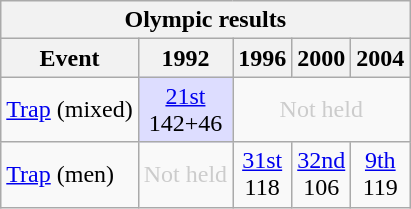<table class="wikitable" style="text-align: center">
<tr>
<th colspan=5>Olympic results</th>
</tr>
<tr>
<th>Event</th>
<th>1992</th>
<th>1996</th>
<th>2000</th>
<th>2004</th>
</tr>
<tr>
<td align=left><a href='#'>Trap</a> (mixed)</td>
<td style="background: #ddddff"><a href='#'>21st</a><br>142+46</td>
<td colspan=3 style="color: #cccccc">Not held</td>
</tr>
<tr>
<td align=left><a href='#'>Trap</a> (men)</td>
<td style="color: #cccccc">Not held</td>
<td><a href='#'>31st</a><br>118</td>
<td><a href='#'>32nd</a><br>106</td>
<td><a href='#'>9th</a><br>119</td>
</tr>
</table>
